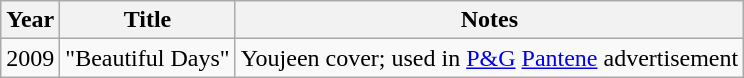<table class="wikitable">
<tr>
<th>Year</th>
<th>Title</th>
<th>Notes</th>
</tr>
<tr>
<td>2009</td>
<td>"Beautiful Days"</td>
<td>Youjeen cover; used in <a href='#'>P&G</a> <a href='#'>Pantene</a> <em></em> advertisement</td>
</tr>
</table>
